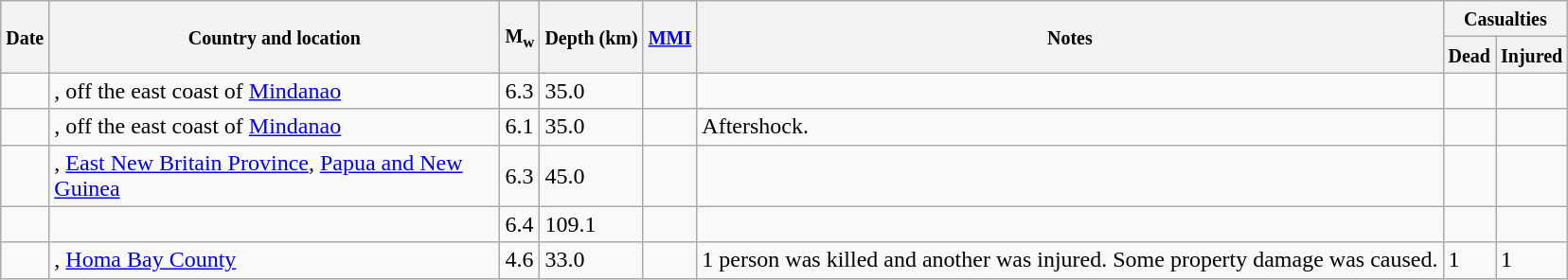<table class="wikitable sortable sort-under" style="border:1px black; margin-left:1em;">
<tr>
<th rowspan="2"><small>Date</small></th>
<th rowspan="2" style="width: 310px"><small>Country and location</small></th>
<th rowspan="2"><small>M<sub>w</sub></small></th>
<th rowspan="2"><small>Depth (km)</small></th>
<th rowspan="2"><small><a href='#'>MMI</a></small></th>
<th rowspan="2" class="unsortable"><small>Notes</small></th>
<th colspan="2"><small>Casualties</small></th>
</tr>
<tr>
<th><small>Dead</small></th>
<th><small>Injured</small></th>
</tr>
<tr>
<td></td>
<td>, off the east coast of <a href='#'>Mindanao</a></td>
<td>6.3</td>
<td>35.0</td>
<td></td>
<td></td>
<td></td>
<td></td>
</tr>
<tr>
<td></td>
<td>, off the east coast of <a href='#'>Mindanao</a></td>
<td>6.1</td>
<td>35.0</td>
<td></td>
<td>Aftershock.</td>
<td></td>
<td></td>
</tr>
<tr>
<td></td>
<td>, <a href='#'>East New Britain Province</a>, <a href='#'>Papua and New Guinea</a></td>
<td>6.3</td>
<td>45.0</td>
<td></td>
<td></td>
<td></td>
<td></td>
</tr>
<tr>
<td></td>
<td></td>
<td>6.4</td>
<td>109.1</td>
<td></td>
<td></td>
<td></td>
<td></td>
</tr>
<tr>
<td></td>
<td>, <a href='#'>Homa Bay County</a></td>
<td>4.6</td>
<td>33.0</td>
<td></td>
<td>1 person was killed and another was injured. Some property damage was caused.</td>
<td>1</td>
<td>1</td>
</tr>
</table>
